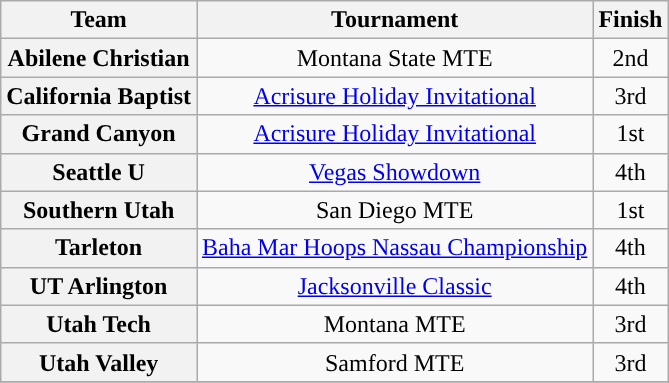<table class="wikitable">
<tr>
<th>Team</th>
<th>Tournament</th>
<th>Finish</th>
</tr>
<tr style="text-align:center;">
<th>Abilene Christian</th>
<td>Montana State MTE</td>
<td>2nd</td>
</tr>
<tr style="text-align:center;">
<th>California Baptist</th>
<td><a href='#'>Acrisure Holiday Invitational</a></td>
<td>3rd</td>
</tr>
<tr style="text-align:center;">
<th>Grand Canyon</th>
<td><a href='#'>Acrisure Holiday Invitational</a></td>
<td>1st</td>
</tr>
<tr style="text-align:center;">
<th>Seattle U</th>
<td><a href='#'>Vegas Showdown</a></td>
<td>4th</td>
</tr>
<tr style="text-align:center;">
<th>Southern Utah</th>
<td>San Diego MTE</td>
<td>1st</td>
</tr>
<tr style="text-align:center;">
<th>Tarleton</th>
<td><a href='#'>Baha Mar Hoops Nassau Championship</a></td>
<td>4th</td>
</tr>
<tr style="text-align:center;">
<th>UT Arlington</th>
<td><a href='#'>Jacksonville Classic</a></td>
<td>4th</td>
</tr>
<tr style="text-align:center;">
<th>Utah Tech</th>
<td>Montana MTE</td>
<td>3rd</td>
</tr>
<tr style="text-align:center;">
<th>Utah Valley</th>
<td>Samford MTE</td>
<td>3rd</td>
</tr>
<tr>
</tr>
</table>
